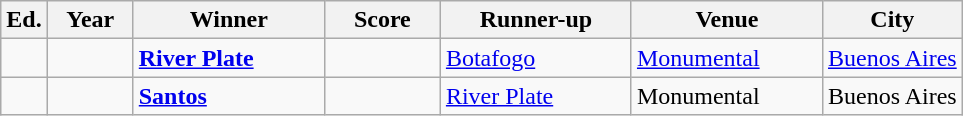<table class= wikitable>
<tr>
<th>Ed.</th>
<th width=50px>Year</th>
<th width=120px>Winner</th>
<th width=70px>Score</th>
<th width=120px>Runner-up</th>
<th width=120px>Venue</th>
<th>City</th>
</tr>
<tr>
<td></td>
<td></td>
<td> <strong><a href='#'>River Plate</a></strong></td>
<td></td>
<td> <a href='#'>Botafogo</a></td>
<td><a href='#'>Monumental</a></td>
<td><a href='#'>Buenos Aires</a></td>
</tr>
<tr>
<td></td>
<td></td>
<td> <strong><a href='#'>Santos</a></strong></td>
<td></td>
<td> <a href='#'>River Plate</a></td>
<td>Monumental</td>
<td>Buenos Aires</td>
</tr>
</table>
